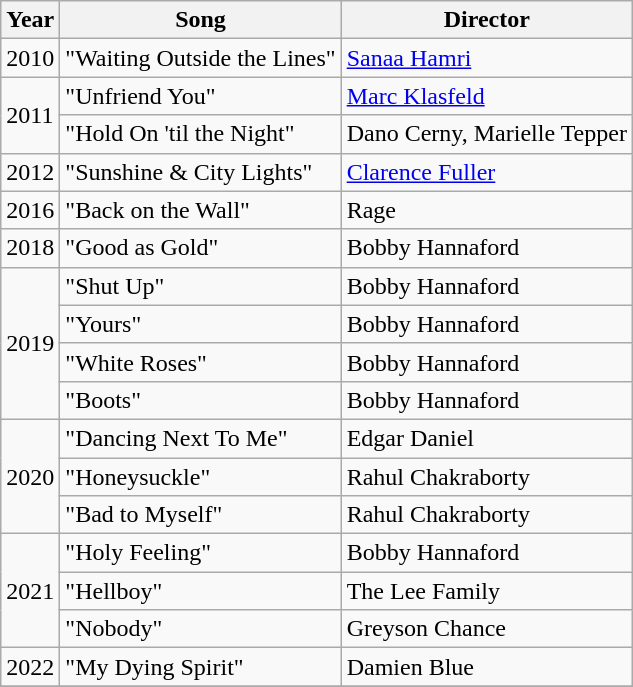<table class="wikitable" style="text-align:left;">
<tr>
<th scope="col">Year</th>
<th scope="col">Song</th>
<th scope="col">Director</th>
</tr>
<tr>
<td>2010</td>
<td>"Waiting Outside the Lines"</td>
<td><a href='#'>Sanaa Hamri</a></td>
</tr>
<tr>
<td rowspan="2">2011</td>
<td>"Unfriend You"</td>
<td><a href='#'>Marc Klasfeld</a></td>
</tr>
<tr>
<td>"Hold On 'til the Night"</td>
<td>Dano Cerny, Marielle Tepper</td>
</tr>
<tr>
<td>2012</td>
<td>"Sunshine & City Lights"</td>
<td><a href='#'>Clarence Fuller</a></td>
</tr>
<tr>
<td>2016</td>
<td>"Back on the Wall"</td>
<td>Rage</td>
</tr>
<tr>
<td>2018</td>
<td>"Good as Gold"</td>
<td>Bobby Hannaford</td>
</tr>
<tr>
<td rowspan="4">2019</td>
<td>"Shut Up"</td>
<td>Bobby Hannaford</td>
</tr>
<tr>
<td>"Yours"</td>
<td>Bobby Hannaford</td>
</tr>
<tr>
<td>"White Roses"</td>
<td>Bobby Hannaford</td>
</tr>
<tr>
<td>"Boots"</td>
<td>Bobby Hannaford</td>
</tr>
<tr>
<td rowspan="3">2020</td>
<td>"Dancing Next To Me"</td>
<td>Edgar Daniel</td>
</tr>
<tr>
<td>"Honeysuckle"</td>
<td>Rahul Chakraborty</td>
</tr>
<tr>
<td>"Bad to Myself"</td>
<td>Rahul Chakraborty</td>
</tr>
<tr>
<td rowspan="3">2021</td>
<td>"Holy Feeling"</td>
<td>Bobby Hannaford</td>
</tr>
<tr>
<td>"Hellboy"</td>
<td>The Lee Family</td>
</tr>
<tr>
<td>"Nobody"</td>
<td>Greyson Chance</td>
</tr>
<tr>
<td>2022</td>
<td>"My Dying Spirit"</td>
<td>Damien Blue</td>
</tr>
<tr>
</tr>
</table>
